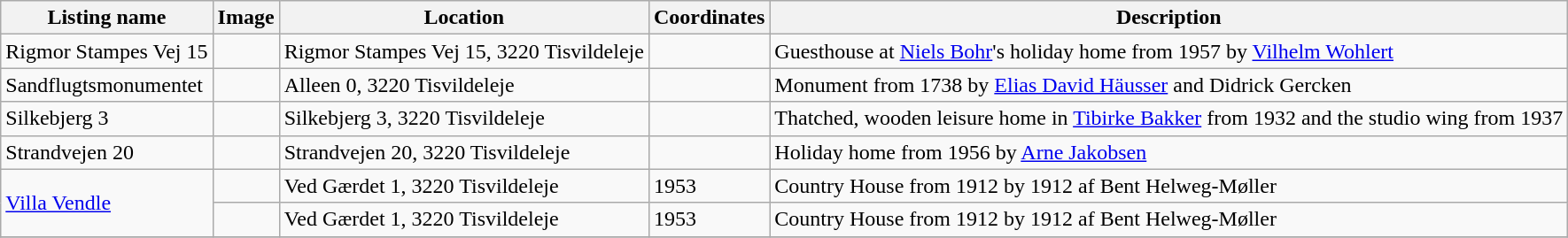<table class="wikitable sortable">
<tr>
<th>Listing name</th>
<th>Image</th>
<th>Location</th>
<th>Coordinates</th>
<th>Description</th>
</tr>
<tr>
<td>Rigmor Stampes Vej 15</td>
<td></td>
<td>Rigmor Stampes Vej 15, 3220 Tisvildeleje</td>
<td></td>
<td>Guesthouse at <a href='#'>Niels Bohr</a>'s holiday home from 1957 by <a href='#'>Vilhelm Wohlert</a></td>
</tr>
<tr>
<td>Sandflugtsmonumentet</td>
<td></td>
<td>Alleen 0, 3220 Tisvildeleje</td>
<td></td>
<td>Monument from 1738 by <a href='#'>Elias David Häusser</a> and Didrick Gercken</td>
</tr>
<tr>
<td>Silkebjerg 3</td>
<td></td>
<td>Silkebjerg 3, 3220 Tisvildeleje</td>
<td></td>
<td>Thatched, wooden  leisure home in <a href='#'>Tibirke Bakker</a> from 1932 and the studio wing from 1937</td>
</tr>
<tr>
<td>Strandvejen 20</td>
<td></td>
<td>Strandvejen 20, 3220 Tisvildeleje</td>
<td></td>
<td>Holiday home from 1956 by <a href='#'>Arne Jakobsen</a></td>
</tr>
<tr>
<td rowspan="2"><a href='#'>Villa Vendle</a></td>
<td></td>
<td>Ved Gærdet 1, 3220 Tisvildeleje</td>
<td>1953</td>
<td>Country House from 1912 by 1912 af Bent Helweg-Møller</td>
</tr>
<tr>
<td></td>
<td>Ved Gærdet 1, 3220 Tisvildeleje</td>
<td>1953</td>
<td>Country House from 1912 by 1912 af Bent Helweg-Møller</td>
</tr>
<tr>
</tr>
</table>
